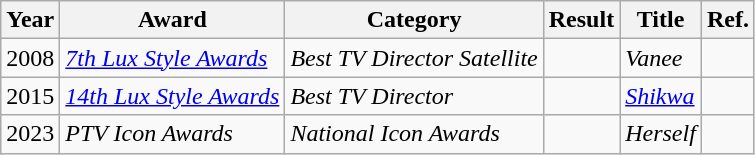<table class="wikitable">
<tr>
<th>Year</th>
<th>Award</th>
<th>Category</th>
<th>Result</th>
<th>Title</th>
<th>Ref.</th>
</tr>
<tr>
<td>2008</td>
<td><em><a href='#'>7th Lux Style Awards</a></em></td>
<td><em>Best TV Director Satellite</em></td>
<td></td>
<td><em>Vanee</em></td>
<td></td>
</tr>
<tr>
<td>2015</td>
<td><em><a href='#'>14th Lux Style Awards</a></em></td>
<td><em>Best TV Director</em></td>
<td></td>
<td><em><a href='#'>Shikwa</a></em></td>
<td></td>
</tr>
<tr>
<td>2023</td>
<td><em>PTV Icon Awards</em></td>
<td><em>National Icon Awards</em></td>
<td></td>
<td><em>Herself</em></td>
<td></td>
</tr>
</table>
